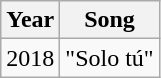<table class="wikitable">
<tr>
<th>Year</th>
<th>Song</th>
</tr>
<tr>
<td>2018</td>
<td>"Solo tú" </td>
</tr>
</table>
